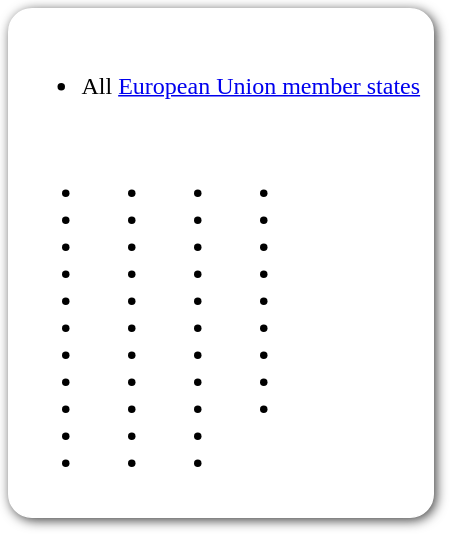<table style=" border-radius:1em; box-shadow: 0.1em 0.1em 0.5em rgba(0,0,0,0.75); background-color: white; border: 1px solid white; padding: 5px;">
<tr style="vertical-align:top;">
<td><br><ul><li> All <a href='#'>European Union member states</a></li></ul><table>
<tr style="vertical-align:top;">
<td><br><ul><li></li><li></li><li></li><li></li><li></li><li></li><li></li><li></li><li></li><li></li><li></li></ul></td>
<td valign="top"><br><ul><li></li><li></li><li></li><li></li><li></li><li></li><li></li><li></li><li></li><li></li><li></li></ul></td>
<td valign="top"><br><ul><li></li><li></li><li></li><li></li><li></li><li></li><li></li><li></li><li></li><li></li><li></li></ul></td>
<td valign="top"><br><ul><li></li><li></li><li></li><li></li><li></li><li></li><li></li><li></li><li></li></ul></td>
<td></td>
</tr>
</table>
</td>
</tr>
</table>
